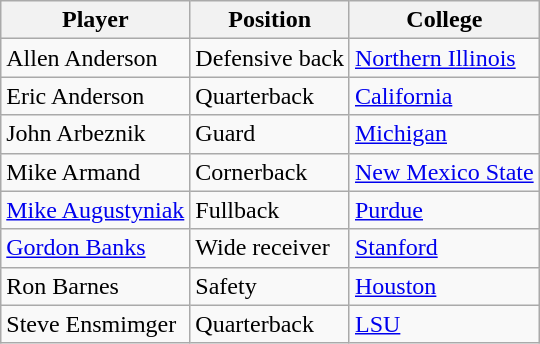<table class="wikitable">
<tr>
<th>Player</th>
<th>Position</th>
<th>College</th>
</tr>
<tr>
<td>Allen Anderson</td>
<td>Defensive back</td>
<td><a href='#'>Northern Illinois</a></td>
</tr>
<tr>
<td>Eric Anderson</td>
<td>Quarterback</td>
<td><a href='#'>California</a></td>
</tr>
<tr>
<td>John Arbeznik</td>
<td>Guard</td>
<td><a href='#'>Michigan</a></td>
</tr>
<tr>
<td>Mike Armand</td>
<td>Cornerback</td>
<td><a href='#'>New Mexico State</a></td>
</tr>
<tr>
<td><a href='#'>Mike Augustyniak</a></td>
<td>Fullback</td>
<td><a href='#'>Purdue</a></td>
</tr>
<tr>
<td><a href='#'>Gordon Banks</a></td>
<td>Wide receiver</td>
<td><a href='#'>Stanford</a></td>
</tr>
<tr>
<td>Ron Barnes</td>
<td>Safety</td>
<td><a href='#'>Houston</a></td>
</tr>
<tr>
<td>Steve Ensmimger</td>
<td>Quarterback</td>
<td><a href='#'>LSU</a></td>
</tr>
</table>
